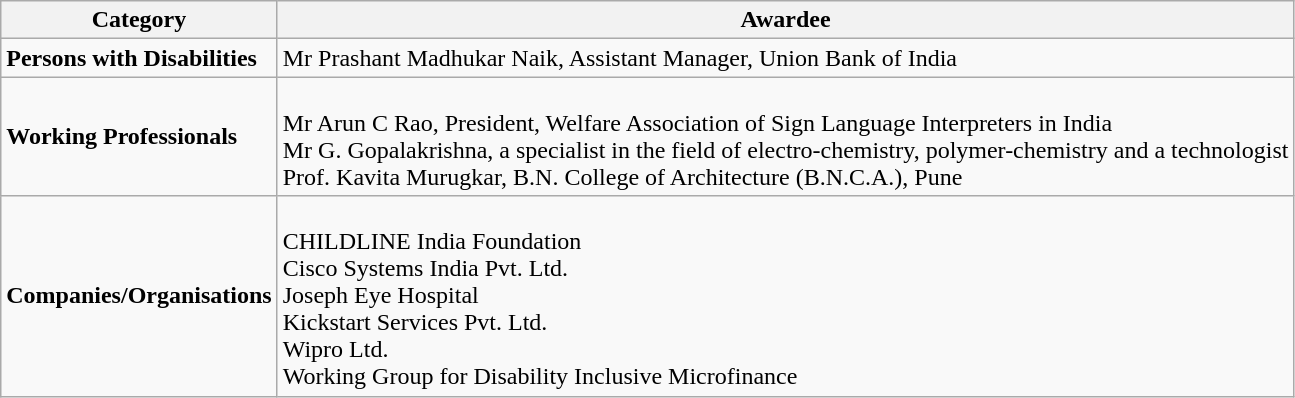<table class="wikitable">
<tr>
<th>Category</th>
<th>Awardee</th>
</tr>
<tr>
<td><strong>Persons with Disabilities</strong></td>
<td>Mr Prashant Madhukar Naik, Assistant Manager, Union Bank of India</td>
</tr>
<tr>
<td><strong>Working Professionals</strong></td>
<td><br>Mr Arun C Rao, President, Welfare Association of Sign Language Interpreters in India<br>Mr G. Gopalakrishna, a specialist in the field of electro-chemistry, polymer-chemistry and a technologist<br>Prof. Kavita Murugkar,  B.N. College of Architecture (B.N.C.A.), Pune</td>
</tr>
<tr>
<td><strong>Companies/Organisations</strong></td>
<td><br>CHILDLINE India Foundation<br>Cisco Systems India Pvt. Ltd.<br>Joseph Eye Hospital<br>Kickstart Services Pvt. Ltd.<br>Wipro Ltd.<br>Working Group for Disability Inclusive Microfinance</td>
</tr>
</table>
